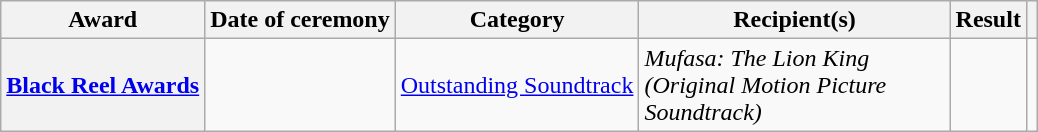<table class="wikitable sortable plainrowheaders">
<tr>
<th scope="col">Award</th>
<th scope="col">Date of ceremony</th>
<th scope="col">Category</th>
<th width=200 scope="col">Recipient(s)</th>
<th scope="col">Result</th>
<th scope="col" class="unsortable"></th>
</tr>
<tr>
<th scope=row><a href='#'>Black Reel Awards</a></th>
<td><a href='#'></a></td>
<td><a href='#'>Outstanding Soundtrack</a></td>
<td><em>Mufasa: The Lion King (Original Motion Picture Soundtrack)</em></td>
<td></td>
<td align="center"></td>
</tr>
</table>
